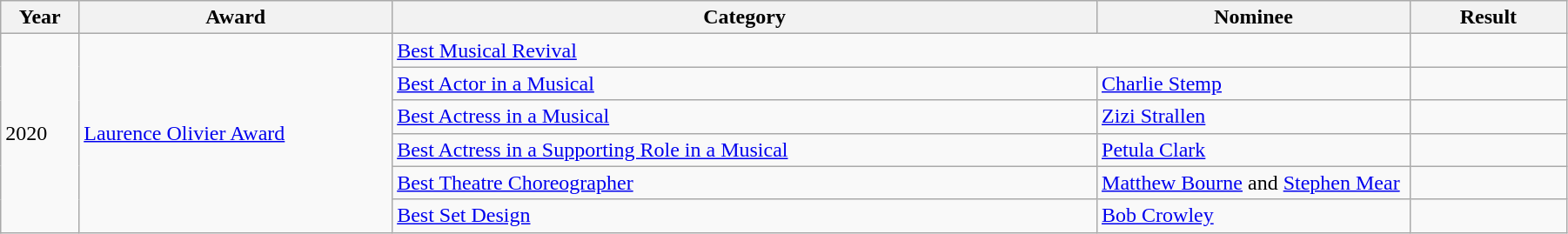<table class="wikitable" style="width: 95%;">
<tr>
<th style="width: 5%;">Year</th>
<th style="width: 20%;">Award</th>
<th style="width: 45%;">Category</th>
<th style="width: 20%;">Nominee</th>
<th style="width: 10%;">Result</th>
</tr>
<tr>
<td rowspan="6">2020</td>
<td rowspan="6"><a href='#'>Laurence Olivier Award</a></td>
<td colspan="2"><a href='#'>Best Musical Revival</a></td>
<td></td>
</tr>
<tr>
<td><a href='#'>Best Actor in a Musical</a></td>
<td><a href='#'>Charlie Stemp</a></td>
<td></td>
</tr>
<tr>
<td><a href='#'>Best Actress in a Musical</a></td>
<td><a href='#'>Zizi Strallen</a></td>
<td></td>
</tr>
<tr>
<td><a href='#'>Best Actress in a Supporting Role in a Musical</a></td>
<td><a href='#'>Petula Clark</a></td>
<td></td>
</tr>
<tr>
<td><a href='#'>Best Theatre Choreographer</a></td>
<td><a href='#'>Matthew Bourne</a> and <a href='#'>Stephen Mear</a></td>
<td></td>
</tr>
<tr>
<td><a href='#'>Best Set Design</a></td>
<td><a href='#'>Bob Crowley</a></td>
<td></td>
</tr>
</table>
